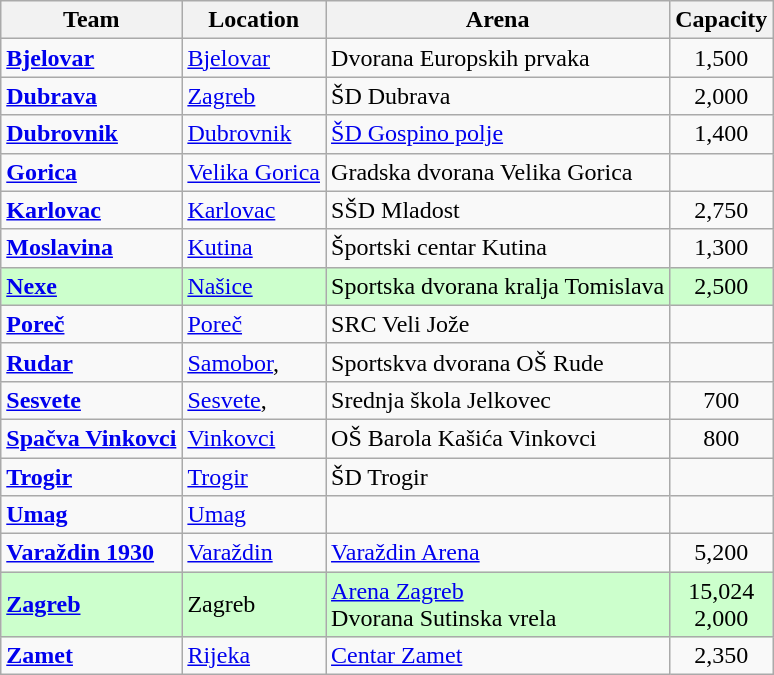<table class="wikitable sortable" style="text-align: left;">
<tr>
<th>Team</th>
<th>Location</th>
<th>Arena</th>
<th>Capacity</th>
</tr>
<tr>
<td><strong><a href='#'>Bjelovar</a></strong></td>
<td><a href='#'>Bjelovar</a></td>
<td>Dvorana Europskih prvaka</td>
<td align="center">1,500</td>
</tr>
<tr>
<td><strong><a href='#'>Dubrava</a></strong></td>
<td><a href='#'>Zagreb</a></td>
<td>ŠD Dubrava</td>
<td align="center">2,000</td>
</tr>
<tr>
<td><strong><a href='#'>Dubrovnik</a></strong></td>
<td><a href='#'>Dubrovnik</a></td>
<td><a href='#'>ŠD Gospino polje</a></td>
<td align="center">1,400</td>
</tr>
<tr>
<td><strong><a href='#'>Gorica</a></strong></td>
<td><a href='#'>Velika Gorica</a></td>
<td>Gradska dvorana Velika Gorica</td>
<td align="center"></td>
</tr>
<tr>
<td><strong><a href='#'>Karlovac</a></strong></td>
<td><a href='#'>Karlovac</a></td>
<td>SŠD Mladost</td>
<td align="center">2,750</td>
</tr>
<tr>
<td><strong><a href='#'>Moslavina</a></strong></td>
<td><a href='#'>Kutina</a></td>
<td>Športski centar Kutina</td>
<td align="center">1,300</td>
</tr>
<tr bgcolor=ccffcc>
<td><strong><a href='#'>Nexe</a></strong></td>
<td><a href='#'>Našice</a></td>
<td>Sportska dvorana kralja Tomislava</td>
<td align="center">2,500</td>
</tr>
<tr>
<td><strong><a href='#'>Poreč</a></strong></td>
<td><a href='#'>Poreč</a></td>
<td>SRC Veli Jože</td>
<td align="center"></td>
</tr>
<tr>
<td><strong><a href='#'>Rudar</a></strong></td>
<td><a href='#'>Samobor</a>, </td>
<td>Sportskva dvorana OŠ Rude</td>
<td align="center"></td>
</tr>
<tr>
<td><strong><a href='#'>Sesvete</a></strong></td>
<td><a href='#'>Sesvete</a>, </td>
<td>Srednja škola Jelkovec</td>
<td align="center">700</td>
</tr>
<tr>
<td><strong><a href='#'>Spačva Vinkovci</a></strong></td>
<td><a href='#'>Vinkovci</a></td>
<td>OŠ Barola Kašića Vinkovci</td>
<td align="center">800</td>
</tr>
<tr>
<td><strong><a href='#'>Trogir</a></strong></td>
<td><a href='#'>Trogir</a></td>
<td>ŠD Trogir</td>
<td align="center"></td>
</tr>
<tr>
<td><strong><a href='#'>Umag</a></strong></td>
<td><a href='#'>Umag</a></td>
<td></td>
<td align="center"></td>
</tr>
<tr>
<td><strong><a href='#'>Varaždin 1930</a></strong></td>
<td><a href='#'>Varaždin</a></td>
<td><a href='#'>Varaždin Arena</a></td>
<td align="center">5,200</td>
</tr>
<tr bgcolor=ccffcc>
<td><strong><a href='#'>Zagreb</a></strong></td>
<td>Zagreb</td>
<td><a href='#'>Arena Zagreb</a><br>Dvorana Sutinska vrela</td>
<td align="center">15,024<br>2,000</td>
</tr>
<tr>
<td><strong><a href='#'>Zamet</a></strong></td>
<td><a href='#'>Rijeka</a></td>
<td><a href='#'>Centar Zamet</a></td>
<td align="center">2,350</td>
</tr>
</table>
